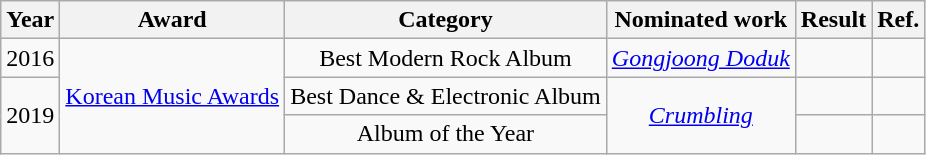<table class="wikitable" style="text-align:center;">
<tr>
<th>Year</th>
<th>Award</th>
<th>Category</th>
<th>Nominated work</th>
<th>Result</th>
<th>Ref.</th>
</tr>
<tr>
<td>2016</td>
<td rowspan="3"><a href='#'>Korean Music Awards</a></td>
<td>Best Modern Rock Album</td>
<td><em><a href='#'>Gongjoong Doduk</a></em></td>
<td></td>
<td></td>
</tr>
<tr>
<td rowspan="2">2019</td>
<td>Best Dance & Electronic Album</td>
<td rowspan="2"><em><a href='#'>Crumbling</a></em></td>
<td></td>
<td></td>
</tr>
<tr>
<td>Album of the Year</td>
<td></td>
<td></td>
</tr>
</table>
